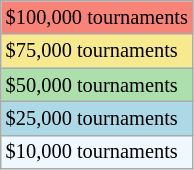<table class="wikitable" style="font-size:85%;">
<tr bgcolor="#F88379">
<td>$100,000 tournaments</td>
</tr>
<tr bgcolor="#F7E98E">
<td>$75,000 tournaments</td>
</tr>
<tr bgcolor="#ADDFAD">
<td>$50,000 tournaments</td>
</tr>
<tr bgcolor=lightblue>
<td>$25,000 tournaments</td>
</tr>
<tr bgcolor="#f0f8ff">
<td>$10,000 tournaments</td>
</tr>
</table>
